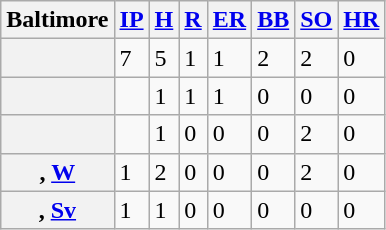<table class="wikitable sortable plainrowheaders">
<tr>
<th scope="col">Baltimore</th>
<th scope="col"><a href='#'>IP</a></th>
<th scope="col"><a href='#'>H</a></th>
<th scope="col"><a href='#'>R</a></th>
<th scope="col"><a href='#'>ER</a></th>
<th scope="col"><a href='#'>BB</a></th>
<th scope="col"><a href='#'>SO</a></th>
<th scope="col"><a href='#'>HR</a></th>
</tr>
<tr>
<th scope="row"></th>
<td>7</td>
<td>5</td>
<td>1</td>
<td>1</td>
<td>2</td>
<td>2</td>
<td>0</td>
</tr>
<tr>
<th scope="row"></th>
<td></td>
<td>1</td>
<td>1</td>
<td>1</td>
<td>0</td>
<td>0</td>
<td>0</td>
</tr>
<tr>
<th scope="row"></th>
<td></td>
<td>1</td>
<td>0</td>
<td>0</td>
<td>0</td>
<td>2</td>
<td>0</td>
</tr>
<tr>
<th scope="row">, <a href='#'>W</a></th>
<td>1</td>
<td>2</td>
<td>0</td>
<td>0</td>
<td>0</td>
<td>2</td>
<td>0</td>
</tr>
<tr>
<th scope="row">, <a href='#'>Sv</a></th>
<td>1</td>
<td>1</td>
<td>0</td>
<td>0</td>
<td>0</td>
<td>0</td>
<td>0</td>
</tr>
</table>
